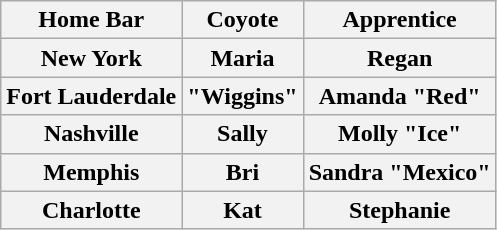<table class="wikitable">
<tr>
<th>Home Bar</th>
<th>Coyote</th>
<th>Apprentice</th>
</tr>
<tr>
<th>New York</th>
<th>Maria</th>
<th>Regan</th>
</tr>
<tr>
<th>Fort Lauderdale</th>
<th>"Wiggins"</th>
<th>Amanda "Red"</th>
</tr>
<tr>
<th>Nashville</th>
<th>Sally</th>
<th>Molly "Ice"</th>
</tr>
<tr>
<th>Memphis</th>
<th>Bri</th>
<th>Sandra "Mexico"</th>
</tr>
<tr>
<th>Charlotte</th>
<th>Kat</th>
<th>Stephanie</th>
</tr>
</table>
